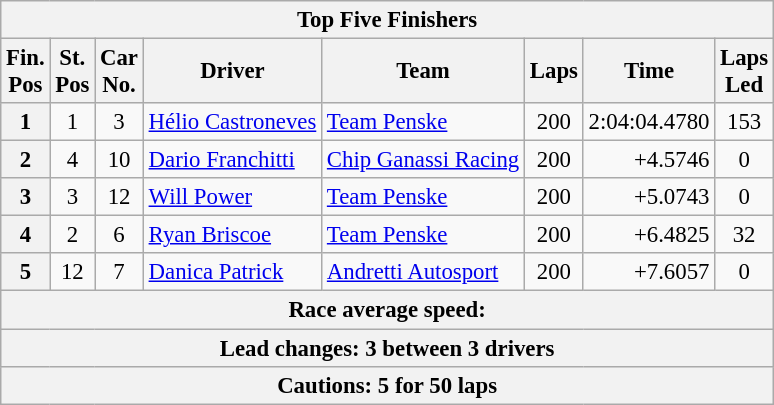<table class="wikitable" style="font-size:95%;">
<tr>
<th colspan=9>Top Five Finishers</th>
</tr>
<tr>
<th>Fin.<br>Pos</th>
<th>St.<br>Pos</th>
<th>Car<br>No.</th>
<th>Driver</th>
<th>Team</th>
<th>Laps</th>
<th>Time</th>
<th>Laps<br>Led</th>
</tr>
<tr>
<th>1</th>
<td align=center>1</td>
<td align=center>3</td>
<td> <a href='#'>Hélio Castroneves</a></td>
<td><a href='#'>Team Penske</a></td>
<td align=center>200</td>
<td align=right>2:04:04.4780</td>
<td align=center>153</td>
</tr>
<tr>
<th>2</th>
<td align=center>4</td>
<td align=center>10</td>
<td> <a href='#'>Dario Franchitti</a></td>
<td><a href='#'>Chip Ganassi Racing</a></td>
<td align=center>200</td>
<td align=right>+4.5746</td>
<td align=center>0</td>
</tr>
<tr>
<th>3</th>
<td align=center>3</td>
<td align=center>12</td>
<td> <a href='#'>Will Power</a></td>
<td><a href='#'>Team Penske</a></td>
<td align=center>200</td>
<td align=right>+5.0743</td>
<td align=center>0</td>
</tr>
<tr>
<th>4</th>
<td align=center>2</td>
<td align=center>6</td>
<td> <a href='#'>Ryan Briscoe</a></td>
<td><a href='#'>Team Penske</a></td>
<td align=center>200</td>
<td align=right>+6.4825</td>
<td align=center>32</td>
</tr>
<tr>
<th>5</th>
<td align=center>12</td>
<td align=center>7</td>
<td> <a href='#'>Danica Patrick</a></td>
<td><a href='#'>Andretti Autosport</a></td>
<td align=center>200</td>
<td align=right>+7.6057</td>
<td align=center>0</td>
</tr>
<tr>
<th colspan=9>Race average speed: </th>
</tr>
<tr>
<th colspan=9>Lead changes: 3 between 3 drivers</th>
</tr>
<tr>
<th colspan=9>Cautions: 5 for 50 laps</th>
</tr>
</table>
